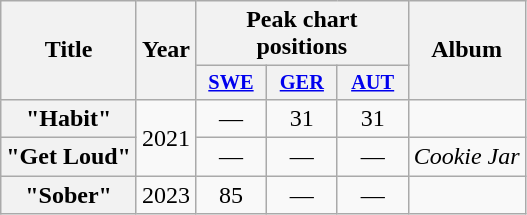<table class="wikitable plainrowheaders" style="text-align:center;">
<tr>
<th scope="col" rowspan="2">Title</th>
<th scope="col" rowspan="2">Year</th>
<th scope="col" colspan="3">Peak chart positions</th>
<th scope="col" rowspan="2">Album</th>
</tr>
<tr>
<th scope="col" style="width:3em;font-size:85%;"><a href='#'>SWE</a><br></th>
<th scope="col" style="width:3em; font-size:85%;"><a href='#'>GER</a><br></th>
<th scope="col" style="width:3em; font-size:85%;"><a href='#'>AUT</a><br></th>
</tr>
<tr>
<th scope="row">"Habit"</th>
<td rowspan="2">2021</td>
<td>—</td>
<td>31</td>
<td>31</td>
<td></td>
</tr>
<tr>
<th scope="row">"Get Loud"</th>
<td>—</td>
<td>—</td>
<td>—</td>
<td><em>Cookie Jar</em></td>
</tr>
<tr>
<th scope="row">"Sober"</th>
<td>2023</td>
<td>85</td>
<td>—</td>
<td>—</td>
<td></td>
</tr>
</table>
